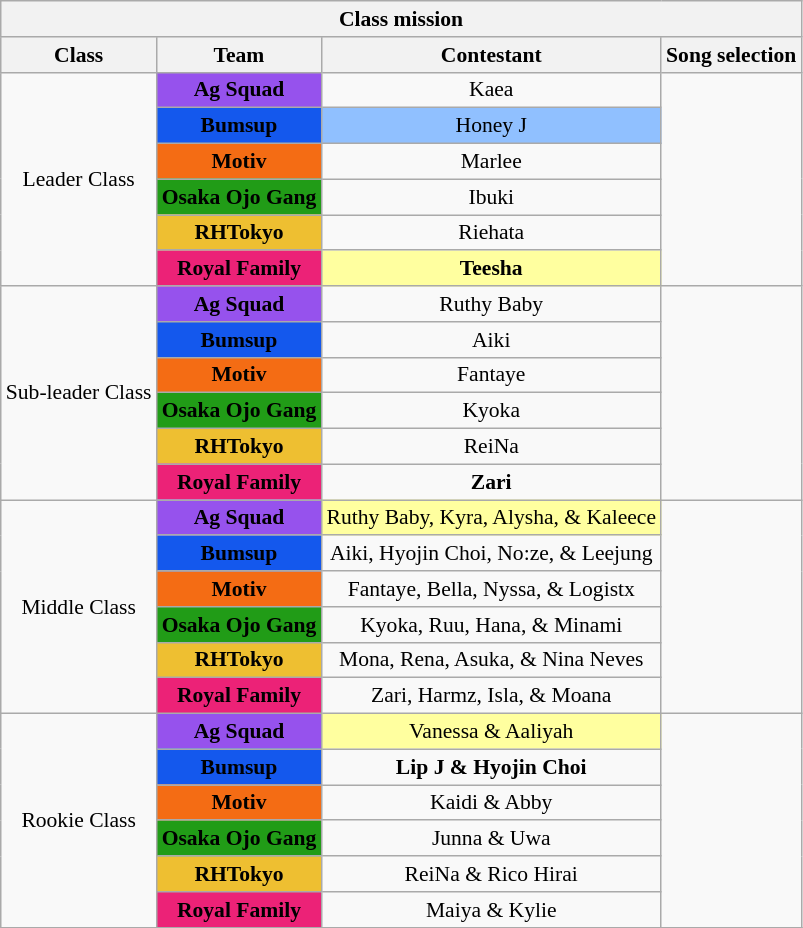<table class="wikitable"  style="text-align:center; font-size:90%">
<tr>
<th colspan="4">Class mission</th>
</tr>
<tr style="background:#f2f2f2;">
<th scope="col">Class</th>
<th scope="col">Team</th>
<th scope="col">Contestant</th>
<th scope="col">Song selection</th>
</tr>
<tr>
<td rowspan="6">Leader Class</td>
<td style="background:#9652ED"><strong>Ag Squad</strong></td>
<td>Kaea</td>
<td rowspan=6></td>
</tr>
<tr>
<td style="background:#1458ED"><strong>Bumsup</strong></td>
<td style="background:#90C0FF">Honey J</td>
</tr>
<tr>
<td style="background:#F46C14"><strong>Motiv</strong></td>
<td>Marlee</td>
</tr>
<tr>
<td style="background:#219C17"><strong>Osaka Ojo Gang</strong></td>
<td>Ibuki</td>
</tr>
<tr>
<td style="background:#EEBF31"><strong>RHTokyo</strong></td>
<td>Riehata</td>
</tr>
<tr>
<td style="background:#EC2277"><strong>Royal Family</strong></td>
<td style="background:#FFFF9F"><strong>Teesha</strong></td>
</tr>
<tr>
<td rowspan="6">Sub-leader Class</td>
<td style="background:#9652ED"><strong>Ag Squad</strong></td>
<td>Ruthy Baby</td>
<td rowspan="6"></td>
</tr>
<tr>
<td style="background:#1458ED"><strong>Bumsup</strong></td>
<td>Aiki</td>
</tr>
<tr>
<td style="background:#F46C14"><strong>Motiv</strong></td>
<td>Fantaye</td>
</tr>
<tr>
<td style="background:#219C17"><strong>Osaka Ojo Gang</strong></td>
<td>Kyoka</td>
</tr>
<tr>
<td style="background:#EEBF31"><strong>RHTokyo</strong></td>
<td>ReiNa</td>
</tr>
<tr>
<td style="background:#EC2277"><strong>Royal Family</strong></td>
<td><strong>Zari</strong></td>
</tr>
<tr>
<td rowspan="6">Middle Class</td>
<td style="background:#9652ED"><strong>Ag Squad</strong></td>
<td style="background:#FFFF9F">Ruthy Baby, Kyra, Alysha, & Kaleece</td>
<td rowspan="6"></td>
</tr>
<tr>
<td style="background:#1458ED"><strong>Bumsup</strong></td>
<td>Aiki, Hyojin Choi, No:ze, & Leejung</td>
</tr>
<tr>
<td style="background:#F46C14"><strong>Motiv</strong></td>
<td>Fantaye, Bella, Nyssa, & Logistx</td>
</tr>
<tr>
<td style="background:#219C17"><strong>Osaka Ojo Gang</strong></td>
<td>Kyoka, Ruu, Hana, & Minami</td>
</tr>
<tr>
<td style="background:#EEBF31"><strong>RHTokyo</strong></td>
<td>Mona, Rena, Asuka, & Nina Neves</td>
</tr>
<tr>
<td style="background:#EC2277"><strong>Royal Family</strong></td>
<td>Zari, Harmz, Isla, & Moana</td>
</tr>
<tr>
<td rowspan="6">Rookie Class</td>
<td style="background:#9652ED"><strong>Ag Squad</strong></td>
<td style="background:#FFFF9F">Vanessa & Aaliyah</td>
<td rowspan="6"></td>
</tr>
<tr>
<td style="background:#1458ED"><strong>Bumsup</strong></td>
<td><strong>Lip J & Hyojin Choi</strong></td>
</tr>
<tr>
<td style="background:#F46C14"><strong>Motiv</strong></td>
<td>Kaidi & Abby</td>
</tr>
<tr>
<td style="background:#219C17"><strong>Osaka Ojo Gang</strong></td>
<td>Junna & Uwa</td>
</tr>
<tr>
<td style="background:#EEBF31"><strong>RHTokyo</strong></td>
<td>ReiNa & Rico Hirai</td>
</tr>
<tr>
<td style="background:#EC2277"><strong>Royal Family</strong></td>
<td>Maiya & Kylie</td>
</tr>
<tr>
</tr>
</table>
